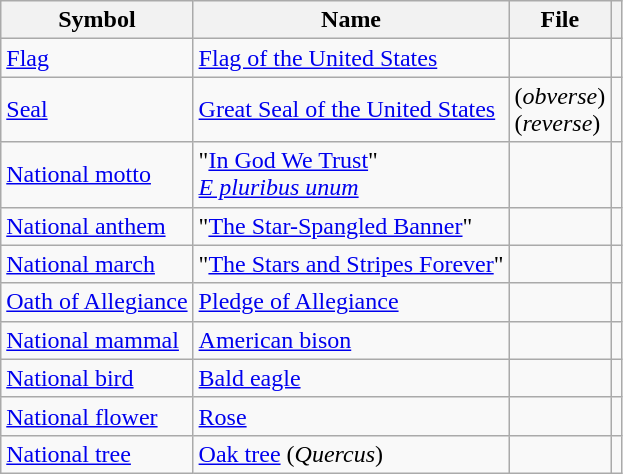<table class="wikitable">
<tr>
<th>Symbol</th>
<th>Name</th>
<th>File</th>
<th></th>
</tr>
<tr>
<td><a href='#'>Flag</a></td>
<td><a href='#'>Flag of the United States</a></td>
<td></td>
<td></td>
</tr>
<tr>
<td><a href='#'>Seal</a></td>
<td><a href='#'>Great Seal of the United States</a></td>
<td> (<em>obverse</em>)<br> (<em>reverse</em>)</td>
<td></td>
</tr>
<tr>
<td><a href='#'>National motto</a><br></td>
<td>"<a href='#'>In God We Trust</a>"<br><em><a href='#'>E pluribus unum</a></em></td>
<td></td>
<td></td>
</tr>
<tr>
<td><a href='#'>National anthem</a></td>
<td>"<a href='#'>The Star-Spangled Banner</a>"</td>
<td></td>
<td></td>
</tr>
<tr>
<td><a href='#'>National march</a></td>
<td>"<a href='#'>The Stars and Stripes Forever</a>"</td>
<td></td>
<td></td>
</tr>
<tr>
<td><a href='#'>Oath of Allegiance</a></td>
<td><a href='#'>Pledge of Allegiance</a></td>
<td></td>
<td></td>
</tr>
<tr>
<td><a href='#'>National mammal</a></td>
<td><a href='#'>American bison</a></td>
<td></td>
<td></td>
</tr>
<tr>
<td><a href='#'>National bird</a></td>
<td><a href='#'>Bald eagle</a></td>
<td></td>
<td></td>
</tr>
<tr>
<td><a href='#'>National flower</a></td>
<td><a href='#'>Rose</a></td>
<td></td>
<td></td>
</tr>
<tr>
<td><a href='#'>National tree</a></td>
<td><a href='#'>Oak tree</a> (<em>Quercus</em>)</td>
<td></td>
<td></td>
</tr>
</table>
